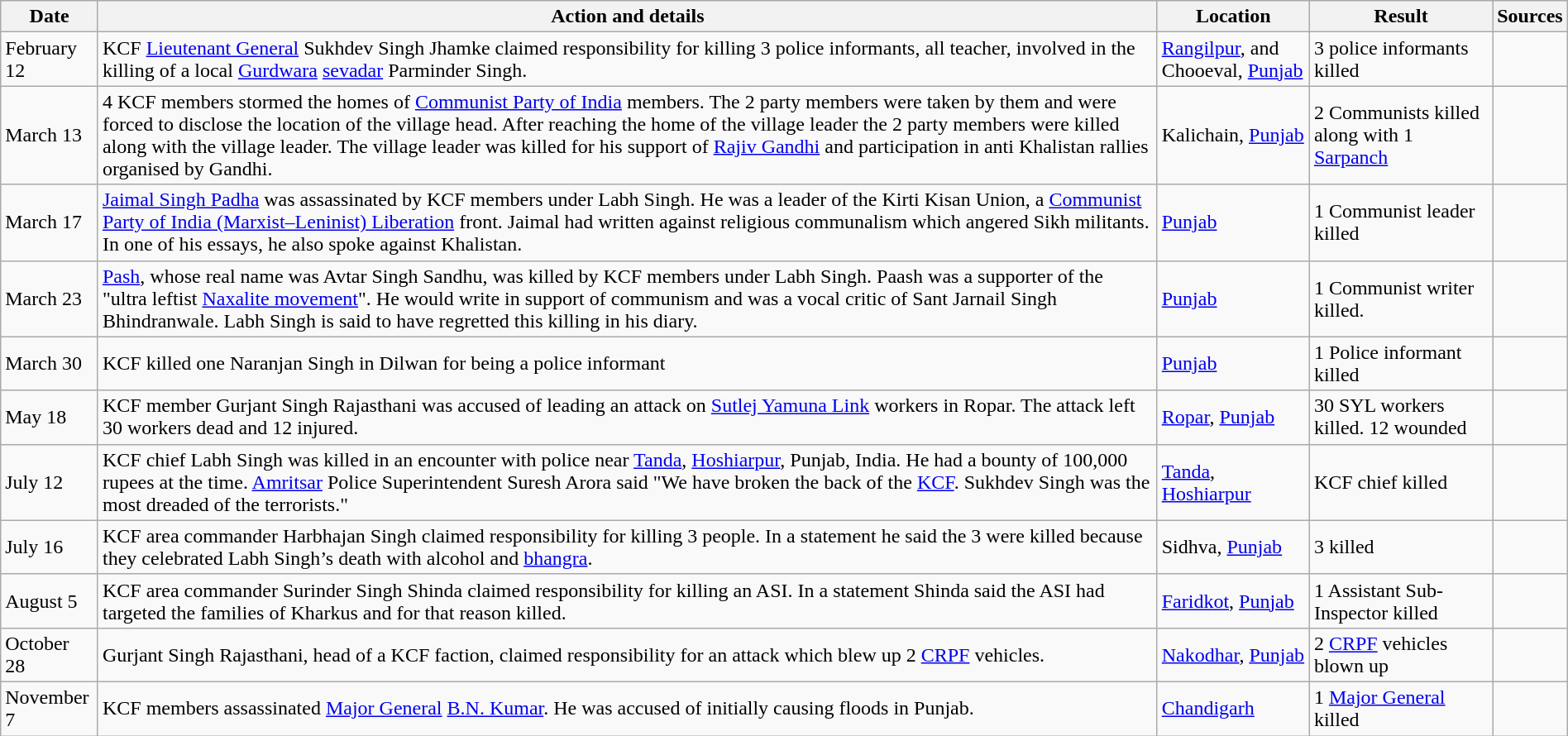<table class="wikitable" style="width:100%;">
<tr>
<th>Date</th>
<th>Action and details</th>
<th>Location</th>
<th>Result</th>
<th>Sources</th>
</tr>
<tr>
<td>February 12</td>
<td>KCF <a href='#'>Lieutenant General</a> Sukhdev Singh Jhamke claimed responsibility for killing 3 police informants, all teacher, involved in the killing of a local <a href='#'>Gurdwara</a> <a href='#'>sevadar</a> Parminder Singh.</td>
<td><a href='#'>Rangilpur</a>, and Chooeval, <a href='#'>Punjab</a></td>
<td>3 police informants killed</td>
<td></td>
</tr>
<tr>
<td>March 13</td>
<td>4 KCF members stormed the homes of <a href='#'>Communist Party of India</a> members. The 2 party members were taken by them and were forced to disclose the location of the village head. After reaching the home of the village leader the 2 party members were killed along with the village leader. The village leader was killed for his support of <a href='#'>Rajiv Gandhi</a> and participation in anti Khalistan rallies organised by Gandhi.</td>
<td>Kalichain, <a href='#'>Punjab</a></td>
<td>2 Communists killed along with 1 <a href='#'>Sarpanch</a></td>
<td></td>
</tr>
<tr>
<td>March 17</td>
<td><a href='#'>Jaimal Singh Padha</a> was assassinated by KCF members under Labh Singh. He was a leader of the Kirti Kisan Union, a <a href='#'>Communist Party of India (Marxist–Leninist) Liberation</a> front. Jaimal had written against religious communalism which angered Sikh militants. In one of his essays, he also spoke against Khalistan.</td>
<td><a href='#'>Punjab</a></td>
<td>1 Communist leader killed</td>
<td></td>
</tr>
<tr>
<td>March 23</td>
<td><a href='#'>Pash</a>, whose real name was Avtar Singh Sandhu, was killed by KCF members under Labh Singh. Paash was a supporter of the "ultra leftist <a href='#'>Naxalite movement</a>". He would write in support of communism and was a vocal critic of Sant Jarnail Singh Bhindranwale. Labh Singh is said to have regretted this killing in his diary.</td>
<td><a href='#'>Punjab</a></td>
<td>1 Communist writer killed.</td>
<td></td>
</tr>
<tr>
<td>March 30</td>
<td>KCF killed one Naranjan Singh in Dilwan for being a police informant</td>
<td><a href='#'>Punjab</a></td>
<td>1 Police informant killed</td>
<td></td>
</tr>
<tr>
<td>May 18</td>
<td>KCF member Gurjant Singh Rajasthani was accused of leading an attack on <a href='#'>Sutlej Yamuna Link</a> workers in Ropar. The attack left 30 workers dead and 12 injured.</td>
<td><a href='#'>Ropar</a>, <a href='#'>Punjab</a></td>
<td>30 SYL workers killed. 12 wounded</td>
<td></td>
</tr>
<tr>
<td>July 12</td>
<td>KCF chief Labh Singh was killed in an encounter with police near <a href='#'>Tanda</a>, <a href='#'>Hoshiarpur</a>, Punjab, India. He had a bounty of 100,000 rupees at the time. <a href='#'>Amritsar</a> Police Superintendent Suresh Arora said "We have broken the back of the <a href='#'>KCF</a>. Sukhdev Singh was the most dreaded of the terrorists."</td>
<td><a href='#'>Tanda</a>, <a href='#'>Hoshiarpur</a></td>
<td>KCF chief killed</td>
<td></td>
</tr>
<tr>
<td>July 16</td>
<td>KCF area commander Harbhajan Singh claimed responsibility for killing 3 people. In a statement he said the 3 were killed because they celebrated Labh Singh’s death with alcohol and <a href='#'>bhangra</a>.</td>
<td>Sidhva, <a href='#'>Punjab</a></td>
<td>3 killed</td>
<td></td>
</tr>
<tr>
<td>August 5</td>
<td>KCF area commander Surinder Singh Shinda claimed responsibility for killing an ASI. In a statement Shinda said the ASI had targeted the families of Kharkus and for that reason killed.</td>
<td><a href='#'>Faridkot</a>, <a href='#'>Punjab</a></td>
<td>1 Assistant Sub-Inspector killed</td>
<td></td>
</tr>
<tr>
<td>October 28</td>
<td>Gurjant Singh Rajasthani, head of a KCF faction, claimed responsibility for an attack which blew up 2 <a href='#'>CRPF</a> vehicles.</td>
<td><a href='#'>Nakodhar</a>, <a href='#'>Punjab</a></td>
<td>2 <a href='#'>CRPF</a> vehicles blown up</td>
<td></td>
</tr>
<tr>
<td>November 7</td>
<td>KCF members assassinated <a href='#'>Major General</a> <a href='#'>B.N. Kumar</a>. He was accused of initially causing floods in Punjab.</td>
<td><a href='#'>Chandigarh</a></td>
<td>1 <a href='#'>Major General</a> killed</td>
<td></td>
</tr>
</table>
